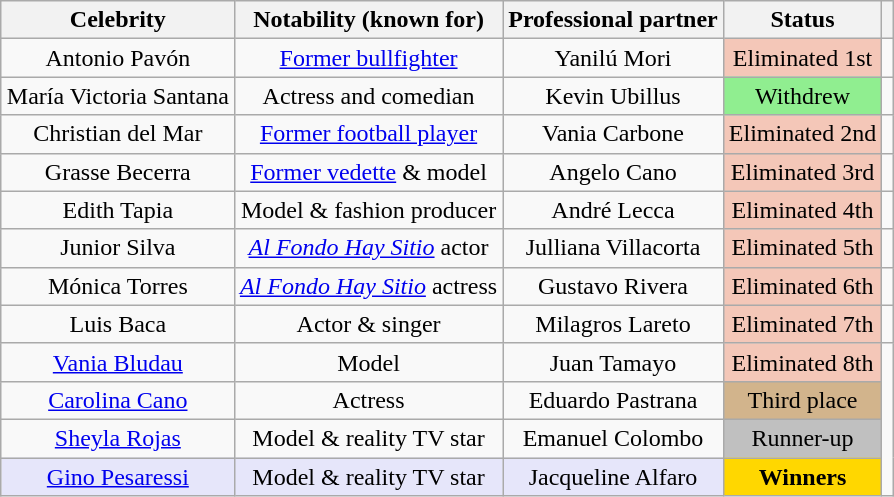<table class= "wikitable sortable" style="text-align: center; margin:auto; align: center">
<tr>
<th>Celebrity</th>
<th>Notability (known for)</th>
<th>Professional partner</th>
<th>Status</th>
<th class="unsortable"></th>
</tr>
<tr>
<td>Antonio Pavón</td>
<td><a href='#'>Former bullfighter</a></td>
<td>Yanilú Mori</td>
<td style="background:#f4c7b8">Eliminated 1st<br></td>
<td></td>
</tr>
<tr>
<td>María Victoria Santana</td>
<td>Actress and comedian</td>
<td>Kevin Ubillus<br></td>
<td style="background:lightgreen;">Withdrew<br></td>
<td></td>
</tr>
<tr>
<td>Christian del Mar</td>
<td><a href='#'>Former football player</a></td>
<td>Vania Carbone</td>
<td style="background:#f4c7b8">Eliminated 2nd<br></td>
<td></td>
</tr>
<tr>
<td>Grasse Becerra</td>
<td><a href='#'>Former vedette</a> & model</td>
<td>Angelo Cano</td>
<td style="background:#f4c7b8">Eliminated 3rd<br></td>
<td></td>
</tr>
<tr>
<td>Edith Tapia</td>
<td>Model & fashion producer</td>
<td>André Lecca</td>
<td style="background:#f4c7b8">Eliminated 4th<br></td>
<td></td>
</tr>
<tr>
<td>Junior Silva</td>
<td><em><a href='#'>Al Fondo Hay Sitio</a></em> actor</td>
<td>Julliana Villacorta</td>
<td style="background:#f4c7b8">Eliminated 5th<br></td>
<td></td>
</tr>
<tr>
<td>Mónica Torres</td>
<td><em><a href='#'>Al Fondo Hay Sitio</a></em> actress</td>
<td>Gustavo Rivera</td>
<td style="background:#f4c7b8">Eliminated 6th<br></td>
<td></td>
</tr>
<tr>
<td>Luis Baca</td>
<td>Actor & singer</td>
<td>Milagros Lareto</td>
<td style="background:#f4c7b8">Eliminated 7th<br></td>
<td></td>
</tr>
<tr>
<td><a href='#'>Vania Bludau</a></td>
<td>Model</td>
<td>Juan Tamayo</td>
<td style="background:#f4c7b8">Eliminated 8th<br></td>
<td rowspan=4></td>
</tr>
<tr>
<td><a href='#'>Carolina Cano</a></td>
<td>Actress</td>
<td>Eduardo Pastrana</td>
<td style="background:tan">Third place<br></td>
</tr>
<tr>
<td><a href='#'>Sheyla Rojas</a></td>
<td>Model & reality TV star</td>
<td>Emanuel Colombo<br></td>
<td style="background:silver">Runner-up<br></td>
</tr>
<tr>
<td bgcolor=lavender><a href='#'>Gino Pesaressi</a></td>
<td bgcolor=lavender>Model & reality TV star</td>
<td bgcolor=lavender>Jacqueline Alfaro</td>
<td style="background:gold"><strong>Winners</strong><br></td>
</tr>
</table>
